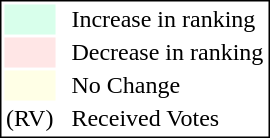<table style="border:1px solid black;">
<tr>
<td style="background:#D8FFEB; width:20px;"></td>
<td> </td>
<td>Increase in ranking</td>
</tr>
<tr>
<td style="background:#FFE6E6; width:20px;"></td>
<td> </td>
<td>Decrease in ranking</td>
</tr>
<tr>
<td style="background:#FFFFE6; width:20px;"></td>
<td> </td>
<td>No Change</td>
</tr>
<tr>
<td>(RV)</td>
<td> </td>
<td>Received Votes</td>
</tr>
</table>
